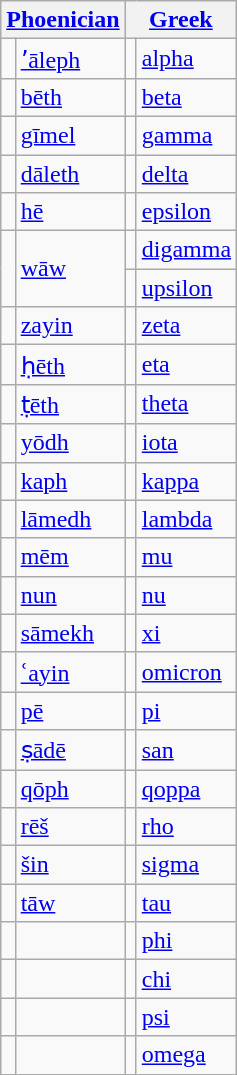<table class="wikitable floatright">
<tr>
<th colspan="2"><a href='#'>Phoenician</a></th>
<th colspan="2"><a href='#'>Greek</a></th>
</tr>
<tr>
<td></td>
<td><a href='#'>ʼāleph</a></td>
<td></td>
<td><a href='#'>alpha</a></td>
</tr>
<tr>
<td></td>
<td><a href='#'>bēth</a></td>
<td></td>
<td><a href='#'>beta</a></td>
</tr>
<tr>
<td></td>
<td><a href='#'>gīmel</a></td>
<td></td>
<td><a href='#'>gamma</a></td>
</tr>
<tr>
<td></td>
<td><a href='#'>dāleth</a></td>
<td></td>
<td><a href='#'>delta</a></td>
</tr>
<tr>
<td></td>
<td><a href='#'>hē</a></td>
<td></td>
<td><a href='#'>epsilon</a></td>
</tr>
<tr>
<td rowspan="2"></td>
<td rowspan="2"><a href='#'>wāw</a></td>
<td></td>
<td><a href='#'>digamma</a></td>
</tr>
<tr>
<td></td>
<td><a href='#'>upsilon</a></td>
</tr>
<tr>
<td></td>
<td><a href='#'>zayin</a></td>
<td></td>
<td><a href='#'>zeta</a></td>
</tr>
<tr>
<td></td>
<td><a href='#'>ḥēth</a></td>
<td></td>
<td><a href='#'>eta</a></td>
</tr>
<tr>
<td></td>
<td><a href='#'>ṭēth</a></td>
<td></td>
<td><a href='#'>theta</a></td>
</tr>
<tr>
<td></td>
<td><a href='#'>yōdh</a></td>
<td></td>
<td><a href='#'>iota</a></td>
</tr>
<tr>
<td></td>
<td><a href='#'>kaph</a></td>
<td></td>
<td><a href='#'>kappa</a></td>
</tr>
<tr>
<td></td>
<td><a href='#'>lāmedh</a></td>
<td></td>
<td><a href='#'>lambda</a></td>
</tr>
<tr>
<td></td>
<td><a href='#'>mēm</a></td>
<td></td>
<td><a href='#'>mu</a></td>
</tr>
<tr>
<td></td>
<td><a href='#'>nun</a></td>
<td></td>
<td><a href='#'>nu</a></td>
</tr>
<tr>
<td></td>
<td><a href='#'>sāmekh</a></td>
<td></td>
<td><a href='#'>xi</a></td>
</tr>
<tr>
<td></td>
<td><a href='#'>ʿayin</a></td>
<td></td>
<td><a href='#'>omicron</a></td>
</tr>
<tr>
<td></td>
<td><a href='#'>pē</a></td>
<td></td>
<td><a href='#'>pi</a></td>
</tr>
<tr>
<td></td>
<td><a href='#'>ṣādē</a></td>
<td></td>
<td><a href='#'>san</a></td>
</tr>
<tr>
<td></td>
<td><a href='#'>qōph</a></td>
<td></td>
<td><a href='#'>qoppa</a></td>
</tr>
<tr>
<td></td>
<td><a href='#'>rēš</a></td>
<td></td>
<td><a href='#'>rho</a></td>
</tr>
<tr>
<td></td>
<td><a href='#'>šin</a></td>
<td></td>
<td><a href='#'>sigma</a></td>
</tr>
<tr>
<td></td>
<td><a href='#'>tāw</a></td>
<td></td>
<td><a href='#'>tau</a></td>
</tr>
<tr>
<td></td>
<td></td>
<td></td>
<td><a href='#'>phi</a></td>
</tr>
<tr>
<td></td>
<td></td>
<td></td>
<td><a href='#'>chi</a></td>
</tr>
<tr>
<td></td>
<td></td>
<td></td>
<td><a href='#'>psi</a></td>
</tr>
<tr>
<td></td>
<td></td>
<td></td>
<td><a href='#'>omega</a></td>
</tr>
</table>
